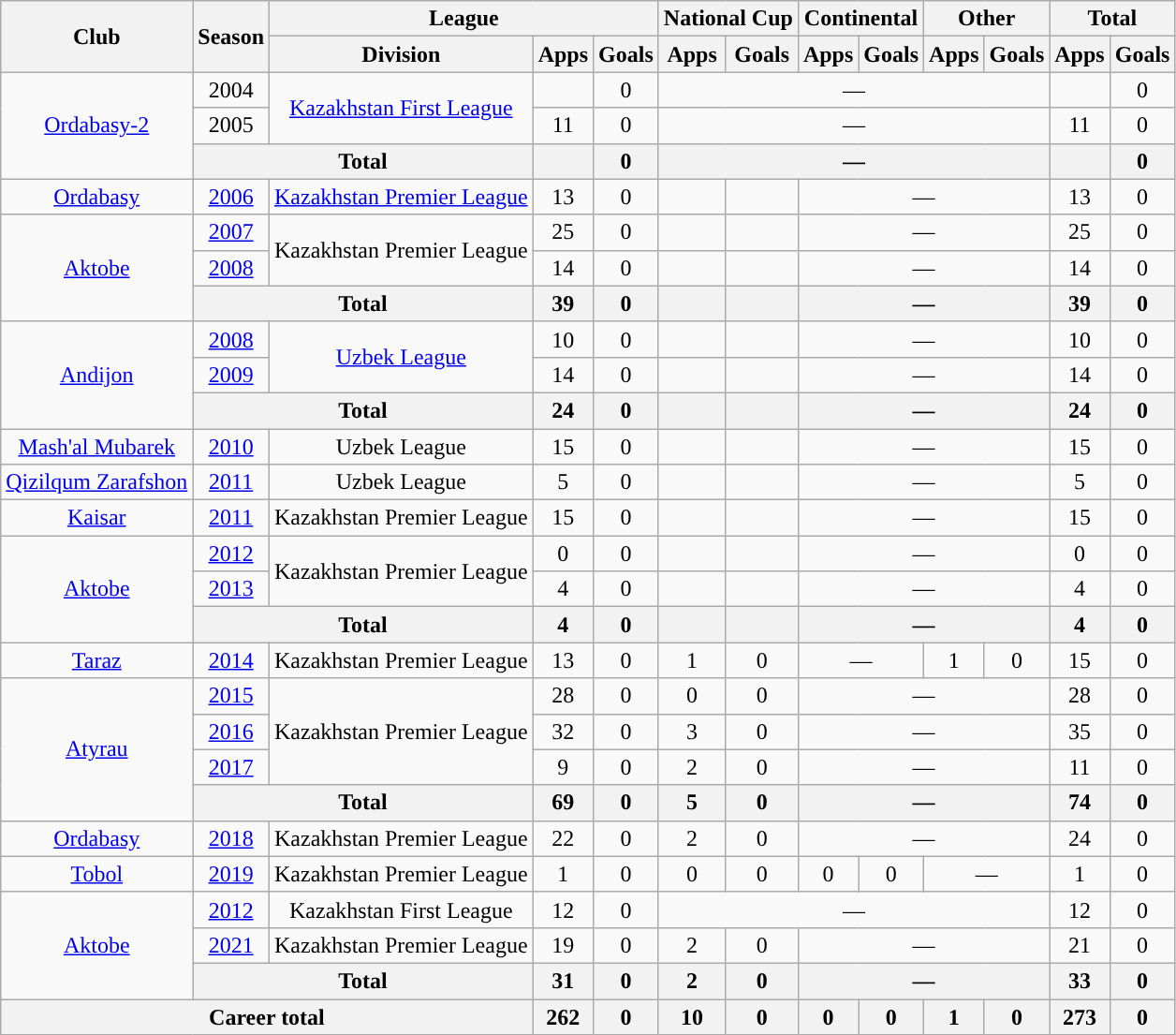<table class="wikitable" style="text-align:center">
<tr>
<th rowspan="2">Club</th>
<th rowspan="2">Season</th>
<th colspan="3">League</th>
<th colspan="2">National Cup</th>
<th colspan="2">Continental</th>
<th colspan="2">Other</th>
<th colspan="2">Total</th>
</tr>
<tr>
<th>Division</th>
<th>Apps</th>
<th>Goals</th>
<th>Apps</th>
<th>Goals</th>
<th>Apps</th>
<th>Goals</th>
<th>Apps</th>
<th>Goals</th>
<th>Apps</th>
<th>Goals</th>
</tr>
<tr>
<td rowspan="3"><a href='#'>Ordabasy-2</a></td>
<td>2004</td>
<td rowspan="2"><a href='#'>Kazakhstan First League</a></td>
<td></td>
<td>0</td>
<td colspan="6">—</td>
<td></td>
<td>0</td>
</tr>
<tr>
<td>2005</td>
<td>11</td>
<td>0</td>
<td colspan="6">—</td>
<td>11</td>
<td>0</td>
</tr>
<tr>
<th colspan="2">Total</th>
<th></th>
<th>0</th>
<th colspan="6">—</th>
<th></th>
<th>0</th>
</tr>
<tr>
<td><a href='#'>Ordabasy</a></td>
<td><a href='#'>2006</a></td>
<td><a href='#'>Kazakhstan Premier League</a></td>
<td>13</td>
<td>0</td>
<td></td>
<td></td>
<td colspan="4">—</td>
<td>13</td>
<td>0</td>
</tr>
<tr>
<td rowspan="3"><a href='#'>Aktobe</a></td>
<td><a href='#'>2007</a></td>
<td rowspan="2">Kazakhstan Premier League</td>
<td>25</td>
<td>0</td>
<td></td>
<td></td>
<td colspan="4">—</td>
<td>25</td>
<td>0</td>
</tr>
<tr>
<td><a href='#'>2008</a></td>
<td>14</td>
<td>0</td>
<td></td>
<td></td>
<td colspan="4">—</td>
<td>14</td>
<td>0</td>
</tr>
<tr>
<th colspan="2">Total</th>
<th>39</th>
<th>0</th>
<th></th>
<th></th>
<th colspan="4">—</th>
<th>39</th>
<th>0</th>
</tr>
<tr>
<td rowspan="3"><a href='#'>Andijon</a></td>
<td><a href='#'>2008</a></td>
<td rowspan="2"><a href='#'>Uzbek League</a></td>
<td>10</td>
<td>0</td>
<td></td>
<td></td>
<td colspan="4">—</td>
<td>10</td>
<td>0</td>
</tr>
<tr>
<td><a href='#'>2009</a></td>
<td>14</td>
<td>0</td>
<td></td>
<td></td>
<td colspan="4">—</td>
<td>14</td>
<td>0</td>
</tr>
<tr>
<th colspan="2">Total</th>
<th>24</th>
<th>0</th>
<th></th>
<th></th>
<th colspan="4">—</th>
<th>24</th>
<th>0</th>
</tr>
<tr>
<td><a href='#'>Mash'al Mubarek</a></td>
<td><a href='#'>2010</a></td>
<td>Uzbek League</td>
<td>15</td>
<td>0</td>
<td></td>
<td></td>
<td colspan="4">—</td>
<td>15</td>
<td>0</td>
</tr>
<tr>
<td><a href='#'>Qizilqum Zarafshon</a></td>
<td><a href='#'>2011</a></td>
<td>Uzbek League</td>
<td>5</td>
<td>0</td>
<td></td>
<td></td>
<td colspan="4">—</td>
<td>5</td>
<td>0</td>
</tr>
<tr>
<td><a href='#'>Kaisar</a></td>
<td><a href='#'>2011</a></td>
<td>Kazakhstan Premier League</td>
<td>15</td>
<td>0</td>
<td></td>
<td></td>
<td colspan="4">—</td>
<td>15</td>
<td>0</td>
</tr>
<tr>
<td rowspan="3"><a href='#'>Aktobe</a></td>
<td><a href='#'>2012</a></td>
<td rowspan="2">Kazakhstan Premier League</td>
<td>0</td>
<td>0</td>
<td></td>
<td></td>
<td colspan="4">—</td>
<td>0</td>
<td>0</td>
</tr>
<tr>
<td><a href='#'>2013</a></td>
<td>4</td>
<td>0</td>
<td></td>
<td></td>
<td colspan="4">—</td>
<td>4</td>
<td>0</td>
</tr>
<tr>
<th colspan="2">Total</th>
<th>4</th>
<th>0</th>
<th></th>
<th></th>
<th colspan="4">—</th>
<th>4</th>
<th>0</th>
</tr>
<tr>
<td><a href='#'>Taraz</a></td>
<td><a href='#'>2014</a></td>
<td>Kazakhstan Premier League</td>
<td>13</td>
<td>0</td>
<td>1</td>
<td>0</td>
<td colspan="2">—</td>
<td>1</td>
<td>0</td>
<td>15</td>
<td>0</td>
</tr>
<tr>
<td rowspan="4"><a href='#'>Atyrau</a></td>
<td><a href='#'>2015</a></td>
<td rowspan="3">Kazakhstan Premier League</td>
<td>28</td>
<td>0</td>
<td>0</td>
<td>0</td>
<td colspan="4">—</td>
<td>28</td>
<td>0</td>
</tr>
<tr>
<td><a href='#'>2016</a></td>
<td>32</td>
<td>0</td>
<td>3</td>
<td>0</td>
<td colspan="4">—</td>
<td>35</td>
<td>0</td>
</tr>
<tr>
<td><a href='#'>2017</a></td>
<td>9</td>
<td>0</td>
<td>2</td>
<td>0</td>
<td colspan="4">—</td>
<td>11</td>
<td>0</td>
</tr>
<tr>
<th colspan="2">Total</th>
<th>69</th>
<th>0</th>
<th>5</th>
<th>0</th>
<th colspan="4">—</th>
<th>74</th>
<th>0</th>
</tr>
<tr>
<td><a href='#'>Ordabasy</a></td>
<td><a href='#'>2018</a></td>
<td>Kazakhstan Premier League</td>
<td>22</td>
<td>0</td>
<td>2</td>
<td>0</td>
<td colspan="4">—</td>
<td>24</td>
<td>0</td>
</tr>
<tr>
<td><a href='#'>Tobol</a></td>
<td><a href='#'>2019</a></td>
<td>Kazakhstan Premier League</td>
<td>1</td>
<td>0</td>
<td>0</td>
<td>0</td>
<td>0</td>
<td>0</td>
<td colspan="2">—</td>
<td>1</td>
<td>0</td>
</tr>
<tr>
<td rowspan="3"><a href='#'>Aktobe</a></td>
<td><a href='#'>2012</a></td>
<td>Kazakhstan First League</td>
<td>12</td>
<td>0</td>
<td colspan="6">—</td>
<td>12</td>
<td>0</td>
</tr>
<tr>
<td><a href='#'>2021</a></td>
<td>Kazakhstan Premier League</td>
<td>19</td>
<td>0</td>
<td>2</td>
<td>0</td>
<td colspan="4">—</td>
<td>21</td>
<td>0</td>
</tr>
<tr>
<th colspan="2">Total</th>
<th>31</th>
<th>0</th>
<th>2</th>
<th>0</th>
<th colspan="4">—</th>
<th>33</th>
<th>0</th>
</tr>
<tr>
<th colspan="3">Career total</th>
<th>262</th>
<th>0</th>
<th>10</th>
<th>0</th>
<th>0</th>
<th>0</th>
<th>1</th>
<th>0</th>
<th>273</th>
<th>0</th>
</tr>
</table>
